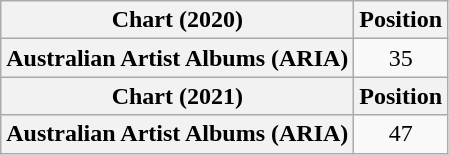<table class="wikitable plainrowheaders" style="text-align:center">
<tr>
<th scope="col">Chart (2020)</th>
<th scope="col">Position</th>
</tr>
<tr>
<th scope="row">Australian Artist Albums (ARIA)</th>
<td>35</td>
</tr>
<tr>
<th scope="col">Chart (2021)</th>
<th scope="col">Position</th>
</tr>
<tr>
<th scope="row">Australian Artist Albums (ARIA)</th>
<td>47</td>
</tr>
</table>
